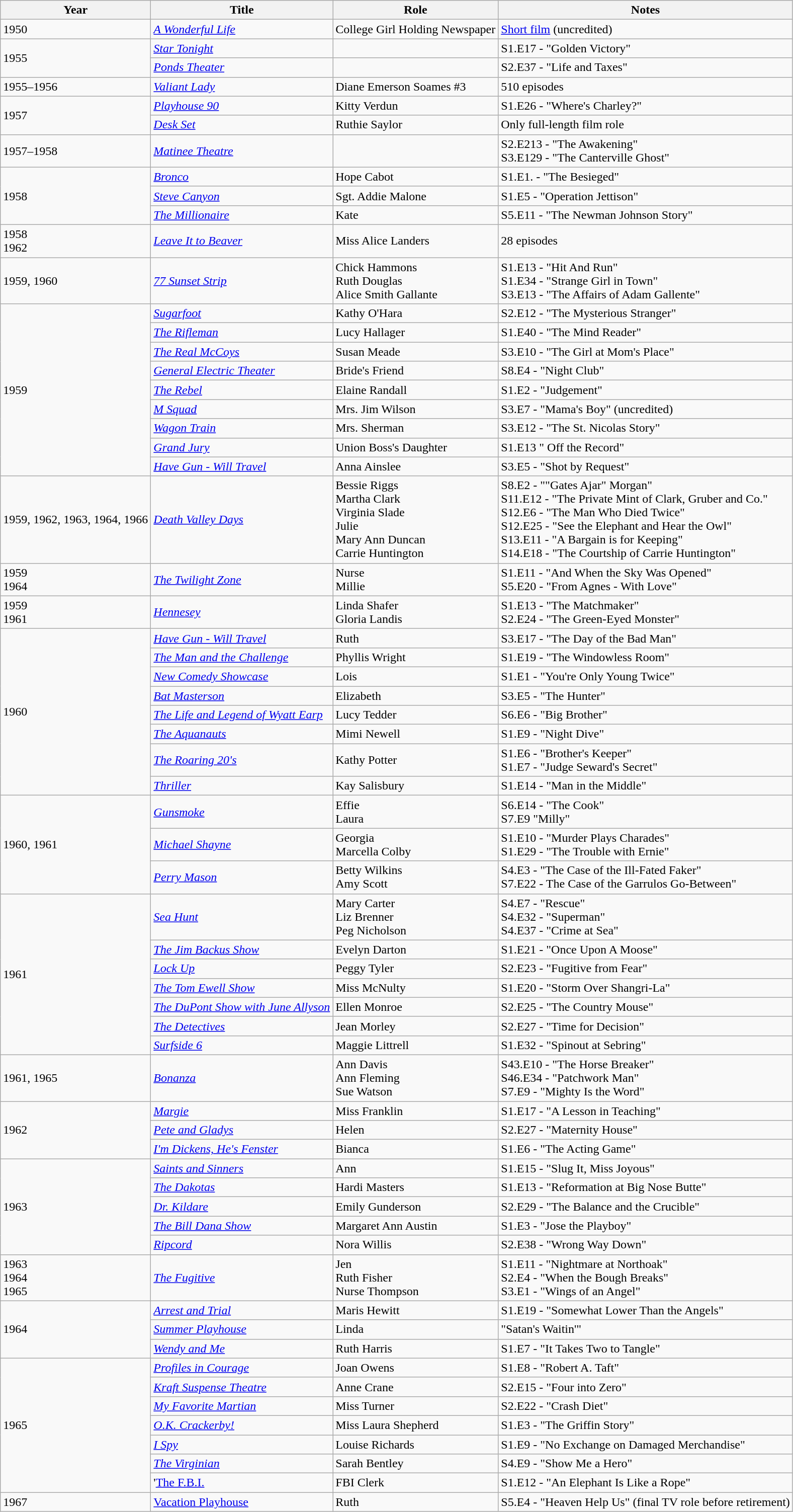<table class="wikitable">
<tr>
<th>Year</th>
<th>Title</th>
<th>Role</th>
<th>Notes</th>
</tr>
<tr>
<td>1950</td>
<td><em><a href='#'>A Wonderful Life</a></em></td>
<td>College Girl Holding Newspaper</td>
<td><a href='#'>Short film</a> (uncredited)</td>
</tr>
<tr>
<td rowspan="2">1955</td>
<td><em><a href='#'>Star Tonight</a></em></td>
<td></td>
<td>S1.E17 - "Golden Victory"</td>
</tr>
<tr>
<td><em><a href='#'>Ponds Theater</a></em></td>
<td></td>
<td>S2.E37 - "Life and Taxes"</td>
</tr>
<tr>
<td>1955–1956</td>
<td><em><a href='#'>Valiant Lady</a></em></td>
<td>Diane Emerson Soames #3</td>
<td>510 episodes</td>
</tr>
<tr>
<td rowspan="2">1957</td>
<td><em><a href='#'>Playhouse 90</a></em></td>
<td>Kitty Verdun</td>
<td>S1.E26 - "Where's Charley?"</td>
</tr>
<tr>
<td><em><a href='#'>Desk Set</a></em></td>
<td>Ruthie Saylor</td>
<td>Only full-length film role</td>
</tr>
<tr>
<td>1957–1958</td>
<td><em><a href='#'>Matinee Theatre</a></em></td>
<td></td>
<td>S2.E213 - "The Awakening" <br> S3.E129 - "The Canterville Ghost"</td>
</tr>
<tr>
<td rowspan="3">1958</td>
<td><em><a href='#'>Bronco</a></em></td>
<td>Hope Cabot</td>
<td>S1.E1. - "The Besieged"</td>
</tr>
<tr>
<td><em><a href='#'>Steve Canyon</a></em></td>
<td>Sgt. Addie Malone</td>
<td>S1.E5 - "Operation Jettison"</td>
</tr>
<tr>
<td><em><a href='#'>The Millionaire</a></em></td>
<td>Kate</td>
<td>S5.E11 - "The Newman Johnson Story"</td>
</tr>
<tr>
<td>1958<br>1962</td>
<td><em><a href='#'>Leave It to Beaver</a></em></td>
<td>Miss Alice Landers</td>
<td>28 episodes</td>
</tr>
<tr>
<td>1959, 1960</td>
<td><em><a href='#'>77 Sunset Strip</a></em></td>
<td>Chick Hammons <br>Ruth Douglas <br> Alice Smith Gallante</td>
<td>S1.E13 - "Hit And Run" <br> S1.E34 - "Strange Girl in Town" <br> S3.E13 - "The Affairs of Adam Gallente"</td>
</tr>
<tr>
<td rowspan="9">1959</td>
<td><em><a href='#'>Sugarfoot</a></em></td>
<td>Kathy O'Hara</td>
<td>S2.E12 - "The Mysterious Stranger"</td>
</tr>
<tr>
<td><em><a href='#'>The Rifleman</a></em></td>
<td>Lucy Hallager</td>
<td>S1.E40 - "The Mind Reader"</td>
</tr>
<tr>
<td><em><a href='#'>The Real McCoys</a></em></td>
<td>Susan Meade</td>
<td>S3.E10 - "The Girl at Mom's Place"</td>
</tr>
<tr>
<td><em><a href='#'>General Electric Theater</a></em></td>
<td>Bride's Friend</td>
<td>S8.E4 - "Night Club"</td>
</tr>
<tr>
<td><em><a href='#'>The Rebel</a></em></td>
<td>Elaine Randall</td>
<td>S1.E2 - "Judgement"</td>
</tr>
<tr>
<td><em><a href='#'>M Squad</a></em></td>
<td>Mrs. Jim Wilson</td>
<td>S3.E7 - "Mama's Boy" (uncredited)</td>
</tr>
<tr>
<td><em><a href='#'>Wagon Train</a></em></td>
<td>Mrs. Sherman</td>
<td>S3.E12 - "The St. Nicolas Story"</td>
</tr>
<tr>
<td><em><a href='#'>Grand Jury</a></em></td>
<td>Union Boss's Daughter</td>
<td>S1.E13 " Off the Record"</td>
</tr>
<tr>
<td><em><a href='#'>Have Gun - Will Travel</a></em></td>
<td>Anna Ainslee</td>
<td>S3.E5 - "Shot by Request"</td>
</tr>
<tr>
<td>1959, 1962, 1963, 1964, 1966</td>
<td><em><a href='#'>Death Valley Days</a></em></td>
<td>Bessie Riggs <br> Martha Clark <br> Virginia Slade <br> Julie <br> Mary Ann Duncan <br> Carrie Huntington</td>
<td>S8.E2 - ""Gates Ajar" Morgan" <br> S11.E12 - "The Private Mint of Clark, Gruber and Co." <br> S12.E6 - "The Man Who Died Twice" <br> S12.E25 - "See the Elephant and Hear the Owl" <br> S13.E11 - "A Bargain is for Keeping" <br> S14.E18 - "The Courtship of Carrie Huntington"</td>
</tr>
<tr>
<td>1959<br>1964</td>
<td><em><a href='#'>The Twilight Zone</a></em></td>
<td>Nurse <br> Millie</td>
<td>S1.E11 - "And When the Sky Was Opened" <br> S5.E20 - "From Agnes - With Love"</td>
</tr>
<tr>
<td>1959<br>1961</td>
<td><em><a href='#'>Hennesey</a></em></td>
<td>Linda Shafer <br> Gloria Landis</td>
<td>S1.E13 - "The Matchmaker" <br> S2.E24 - "The Green-Eyed Monster"</td>
</tr>
<tr>
<td rowspan="8">1960</td>
<td><em><a href='#'>Have Gun - Will Travel</a></em></td>
<td>Ruth</td>
<td>S3.E17 - "The Day of the Bad Man"</td>
</tr>
<tr>
<td><em><a href='#'>The Man and the Challenge</a></em></td>
<td>Phyllis Wright</td>
<td>S1.E19 - "The Windowless Room"</td>
</tr>
<tr>
<td><em><a href='#'>New Comedy Showcase</a></em></td>
<td>Lois</td>
<td>S1.E1 - "You're Only Young Twice"</td>
</tr>
<tr>
<td><em><a href='#'>Bat Masterson</a></em></td>
<td>Elizabeth</td>
<td>S3.E5 - "The Hunter"</td>
</tr>
<tr>
<td><em><a href='#'>The Life and Legend of Wyatt Earp</a></em></td>
<td>Lucy Tedder</td>
<td>S6.E6 - "Big Brother"</td>
</tr>
<tr>
<td><em><a href='#'>The Aquanauts</a></em></td>
<td>Mimi Newell</td>
<td>S1.E9 - "Night Dive"</td>
</tr>
<tr>
<td><em><a href='#'>The Roaring 20's</a></em></td>
<td>Kathy Potter</td>
<td>S1.E6 - "Brother's Keeper" <br> S1.E7 - "Judge Seward's Secret"</td>
</tr>
<tr>
<td><em><a href='#'>Thriller</a></em></td>
<td>Kay Salisbury</td>
<td>S1.E14 - "Man in the Middle"</td>
</tr>
<tr>
<td rowspan="3">1960, 1961</td>
<td><em><a href='#'>Gunsmoke</a></em></td>
<td>Effie <br> Laura</td>
<td>S6.E14 - "The Cook" <br> S7.E9 "Milly"</td>
</tr>
<tr>
<td><em><a href='#'>Michael Shayne</a></em></td>
<td>Georgia <br> Marcella Colby</td>
<td>S1.E10 - "Murder Plays Charades" <br> S1.E29 - "The Trouble with Ernie"</td>
</tr>
<tr>
<td><em><a href='#'>Perry Mason</a></em></td>
<td>Betty Wilkins <br> Amy Scott</td>
<td>S4.E3 - "The Case of the Ill-Fated Faker" <br> S7.E22 - The Case of the Garrulos Go-Between"</td>
</tr>
<tr>
<td rowspan="7">1961</td>
<td><em><a href='#'>Sea Hunt</a></em></td>
<td>Mary Carter <br> Liz Brenner <br> Peg Nicholson</td>
<td>S4.E7 - "Rescue" <br> S4.E32 - "Superman" <br> S4.E37 - "Crime at Sea"</td>
</tr>
<tr>
<td><em><a href='#'>The Jim Backus Show</a></em></td>
<td>Evelyn Darton</td>
<td>S1.E21 - "Once Upon A Moose"</td>
</tr>
<tr>
<td><em><a href='#'>Lock Up</a></em></td>
<td>Peggy Tyler</td>
<td>S2.E23 - "Fugitive from Fear"</td>
</tr>
<tr>
<td><em><a href='#'>The Tom Ewell Show</a></em></td>
<td>Miss McNulty</td>
<td>S1.E20 - "Storm Over Shangri-La"</td>
</tr>
<tr>
<td><em><a href='#'>The DuPont Show with June Allyson</a></em></td>
<td>Ellen Monroe</td>
<td>S2.E25 - "The Country Mouse"</td>
</tr>
<tr>
<td><em><a href='#'>The Detectives</a></em></td>
<td>Jean Morley</td>
<td>S2.E27 - "Time for Decision"</td>
</tr>
<tr>
<td><em><a href='#'>Surfside 6</a></em></td>
<td>Maggie Littrell</td>
<td>S1.E32 - "Spinout at Sebring"</td>
</tr>
<tr>
<td>1961, 1965</td>
<td><em><a href='#'>Bonanza</a></em></td>
<td>Ann Davis <br> Ann Fleming <br> Sue Watson</td>
<td>S43.E10 - "The Horse Breaker" <br> S46.E34 - "Patchwork Man" <br> S7.E9 - "Mighty Is the Word"</td>
</tr>
<tr>
<td rowspan="3">1962</td>
<td><em><a href='#'>Margie</a></em></td>
<td>Miss Franklin</td>
<td>S1.E17 - "A Lesson in Teaching"</td>
</tr>
<tr>
<td><em><a href='#'>Pete and Gladys</a></em></td>
<td>Helen</td>
<td>S2.E27 - "Maternity House"</td>
</tr>
<tr>
<td><em><a href='#'>I'm Dickens, He's Fenster</a></em></td>
<td>Bianca</td>
<td>S1.E6 - "The Acting Game"</td>
</tr>
<tr>
<td rowspan="5">1963</td>
<td><em><a href='#'>Saints and Sinners</a></em></td>
<td>Ann</td>
<td>S1.E15 - "Slug It, Miss Joyous"</td>
</tr>
<tr>
<td><em><a href='#'>The Dakotas</a></em></td>
<td>Hardi Masters</td>
<td>S1.E13 - "Reformation at Big Nose Butte"</td>
</tr>
<tr>
<td><em><a href='#'>Dr. Kildare</a></em></td>
<td>Emily Gunderson</td>
<td>S2.E29 - "The Balance and the Crucible"</td>
</tr>
<tr>
<td><em><a href='#'>The Bill Dana Show</a></em></td>
<td>Margaret Ann Austin</td>
<td>S1.E3 - "Jose the Playboy"</td>
</tr>
<tr>
<td><em><a href='#'>Ripcord</a></em></td>
<td>Nora Willis</td>
<td>S2.E38 - "Wrong Way Down"</td>
</tr>
<tr>
<td>1963<br>1964<br>1965</td>
<td><em><a href='#'>The Fugitive</a></em></td>
<td>Jen <br> Ruth Fisher <br> Nurse Thompson</td>
<td>S1.E11 - "Nightmare at Northoak" <br> S2.E4 - "When the Bough Breaks" <br> S3.E1 - "Wings of an Angel"</td>
</tr>
<tr>
<td rowspan="3">1964</td>
<td><em><a href='#'>Arrest and Trial</a></em></td>
<td>Maris Hewitt</td>
<td>S1.E19 - "Somewhat Lower Than the Angels"</td>
</tr>
<tr>
<td><em><a href='#'>Summer Playhouse</a></em></td>
<td>Linda</td>
<td>"Satan's Waitin'"</td>
</tr>
<tr>
<td><em><a href='#'>Wendy and Me</a></em></td>
<td>Ruth Harris</td>
<td>S1.E7 - "It Takes Two to Tangle"</td>
</tr>
<tr>
<td rowspan="7">1965</td>
<td><em><a href='#'>Profiles in Courage</a></em></td>
<td>Joan Owens</td>
<td>S1.E8 - "Robert A. Taft"</td>
</tr>
<tr>
<td><em><a href='#'>Kraft Suspense Theatre</a></em></td>
<td>Anne Crane</td>
<td>S2.E15 - "Four into Zero"</td>
</tr>
<tr>
<td><em><a href='#'>My Favorite Martian</a></em></td>
<td>Miss Turner</td>
<td>S2.E22 - "Crash Diet"</td>
</tr>
<tr>
<td><em><a href='#'>O.K. Crackerby!</a></em></td>
<td>Miss Laura Shepherd</td>
<td>S1.E3 - "The Griffin Story"</td>
</tr>
<tr>
<td><em><a href='#'>I Spy</a></em></td>
<td>Louise Richards</td>
<td>S1.E9 - "No Exchange on Damaged Merchandise"</td>
</tr>
<tr>
<td><em><a href='#'>The Virginian</a></em></td>
<td>Sarah Bentley</td>
<td>S4.E9 - "Show Me a Hero"</td>
</tr>
<tr>
<td>'<a href='#'>The F.B.I.</a><em></td>
<td>FBI Clerk</td>
<td>S1.E12 - "An Elephant Is Like a Rope"</td>
</tr>
<tr>
<td>1967</td>
<td></em><a href='#'>Vacation Playhouse</a><em></td>
<td>Ruth</td>
<td>S5.E4 - "Heaven Help Us" (final TV role before retirement)</td>
</tr>
</table>
